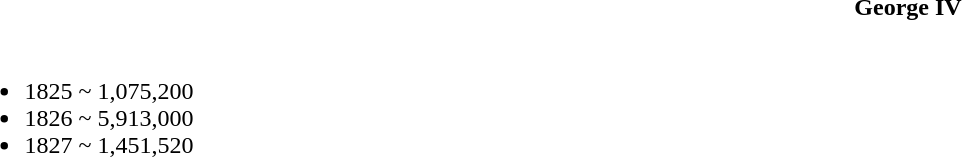<table class="toccolours collapsible" style="width:100%; background:inherit">
<tr>
<th>George IV</th>
</tr>
<tr>
<td><br><ul><li>1825 ~ 1,075,200</li><li>1826 ~ 5,913,000</li><li>1827 ~ 1,451,520</li></ul></td>
</tr>
</table>
